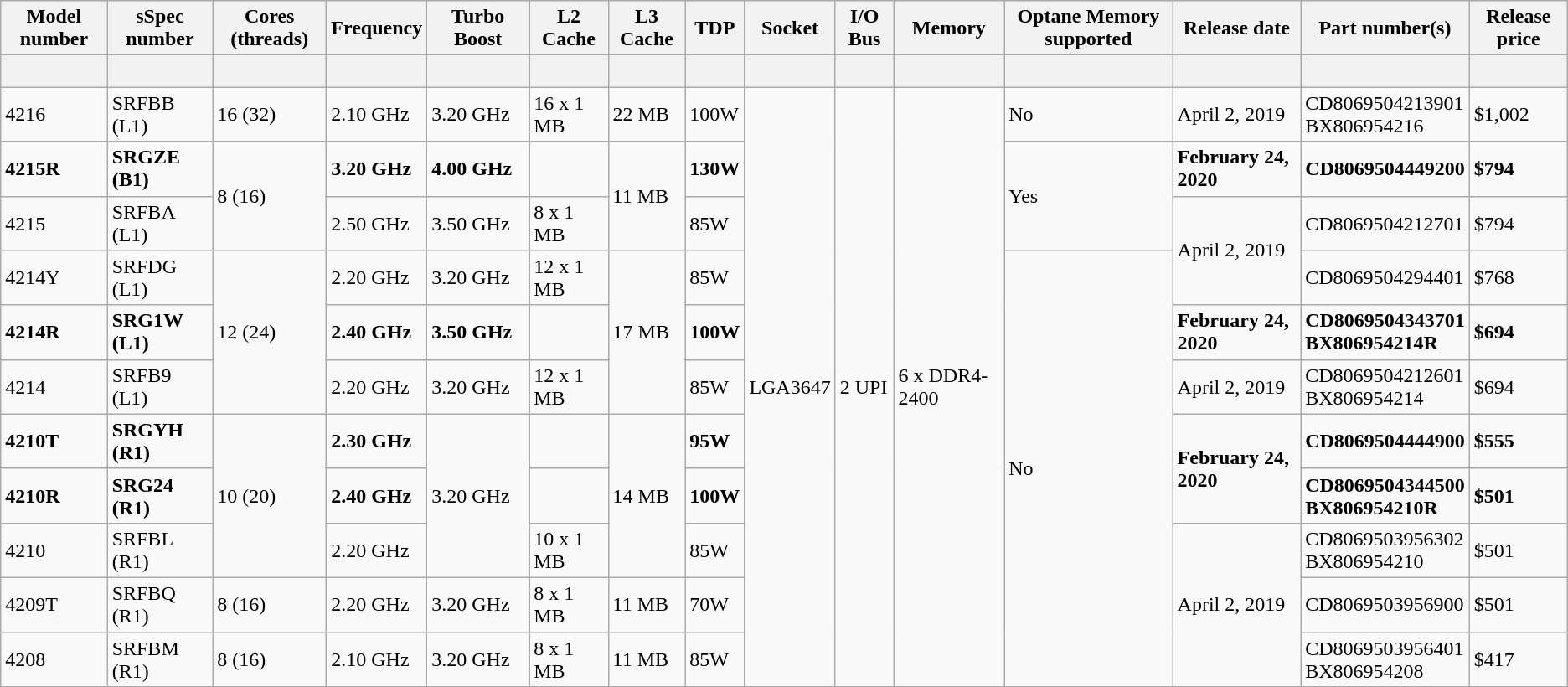<table class="wikitable sortable hover-highlight">
<tr>
<th>Model number</th>
<th>sSpec number</th>
<th>Cores (threads)</th>
<th>Frequency</th>
<th>Turbo Boost</th>
<th>L2 Cache</th>
<th>L3 Cache</th>
<th>TDP</th>
<th>Socket</th>
<th>I/O Bus</th>
<th>Memory</th>
<th>Optane Memory supported</th>
<th>Release date</th>
<th>Part number(s)</th>
<th>Release price</th>
</tr>
<tr>
<th style="background-position:center"><br></th>
<th style="background-position:center"></th>
<th style="background-position:center"></th>
<th style="background-position:center"></th>
<th style="background-position:center"></th>
<th style="background-position:center"></th>
<th style="background-position:center"></th>
<th style="background-position:center"></th>
<th style="background-position:center"></th>
<th style="background-position:center"></th>
<th style="background-position:center"></th>
<th style="background-position:center"></th>
<th style="background-position:center"></th>
<th style="background-position:center"></th>
<th style="background-position:center"></th>
</tr>
<tr>
<td>4216</td>
<td>SRFBB (L1)</td>
<td>16 (32)</td>
<td>2.10 GHz</td>
<td>3.20 GHz</td>
<td>16 x 1 MB</td>
<td>22 MB</td>
<td>100W</td>
<td rowspan="11">LGA3647</td>
<td rowspan="11">2 UPI</td>
<td rowspan="11">6 x DDR4-2400</td>
<td>No</td>
<td>April 2, 2019</td>
<td>CD8069504213901<br>BX806954216</td>
<td>$1,002</td>
</tr>
<tr>
<td><strong>4215R</strong></td>
<td><strong>SRGZE (B1)</strong></td>
<td rowspan="2">8 (16)</td>
<td><strong>3.20 GHz</strong></td>
<td><strong>4.00 GHz</strong></td>
<td></td>
<td rowspan="2">11 MB</td>
<td><strong>130W</strong></td>
<td rowspan="2">Yes</td>
<td><strong>February 24, 2020</strong></td>
<td><strong>CD8069504449200</strong></td>
<td><strong>$794</strong></td>
</tr>
<tr>
<td>4215</td>
<td>SRFBA (L1)</td>
<td>2.50 GHz</td>
<td>3.50 GHz</td>
<td>8 x 1 MB</td>
<td>85W</td>
<td rowspan="2">April 2, 2019</td>
<td>CD8069504212701</td>
<td>$794</td>
</tr>
<tr>
<td>4214Y</td>
<td>SRFDG (L1)</td>
<td rowspan="3">12 (24)</td>
<td>2.20 GHz</td>
<td>3.20 GHz</td>
<td>12 x 1 MB</td>
<td rowspan="3">17 MB</td>
<td>85W</td>
<td rowspan="8">No</td>
<td>CD8069504294401</td>
<td>$768</td>
</tr>
<tr>
<td><strong>4214R</strong></td>
<td><strong>SRG1W (L1)</strong></td>
<td><strong>2.40 GHz</strong></td>
<td><strong>3.50 GHz</strong></td>
<td></td>
<td><strong>100W</strong></td>
<td><strong>February 24, 2020</strong></td>
<td><strong>CD8069504343701</strong><br><strong>BX806954214R</strong></td>
<td><strong>$694</strong></td>
</tr>
<tr>
<td>4214</td>
<td>SRFB9 (L1)</td>
<td>2.20 GHz</td>
<td>3.20 GHz</td>
<td>12 x 1 MB</td>
<td>85W</td>
<td>April 2, 2019</td>
<td>CD8069504212601<br>BX806954214</td>
<td>$694</td>
</tr>
<tr>
<td><strong>4210T</strong></td>
<td><strong>SRGYH (R1)</strong></td>
<td rowspan="3">10 (20)</td>
<td><strong>2.30 GHz</strong></td>
<td rowspan="3">3.20 GHz</td>
<td></td>
<td rowspan="3">14 MB</td>
<td><strong>95W</strong></td>
<td rowspan="2"><strong>February 24, 2020</strong></td>
<td><strong>CD8069504444900</strong></td>
<td><strong>$555</strong></td>
</tr>
<tr>
<td><strong>4210R</strong></td>
<td><strong>SRG24 (R1)</strong></td>
<td><strong>2.40 GHz</strong></td>
<td></td>
<td><strong>100W</strong></td>
<td><strong>CD8069504344500</strong><br><strong>BX806954210R</strong></td>
<td><strong>$501</strong></td>
</tr>
<tr>
<td>4210</td>
<td>SRFBL (R1)</td>
<td>2.20 GHz</td>
<td>10 x 1 MB</td>
<td>85W</td>
<td rowspan="3">April 2, 2019</td>
<td>CD8069503956302<br>BX806954210</td>
<td>$501</td>
</tr>
<tr>
<td>4209T</td>
<td>SRFBQ (R1)</td>
<td>8 (16)</td>
<td>2.20 GHz</td>
<td>3.20 GHz</td>
<td>8 x 1 MB</td>
<td>11 MB</td>
<td>70W</td>
<td>CD8069503956900</td>
<td>$501</td>
</tr>
<tr>
<td>4208</td>
<td>SRFBM (R1)</td>
<td>8 (16)</td>
<td>2.10 GHz</td>
<td>3.20 GHz</td>
<td>8 x 1 MB</td>
<td>11 MB</td>
<td>85W</td>
<td>CD8069503956401<br>BX806954208</td>
<td>$417</td>
</tr>
</table>
